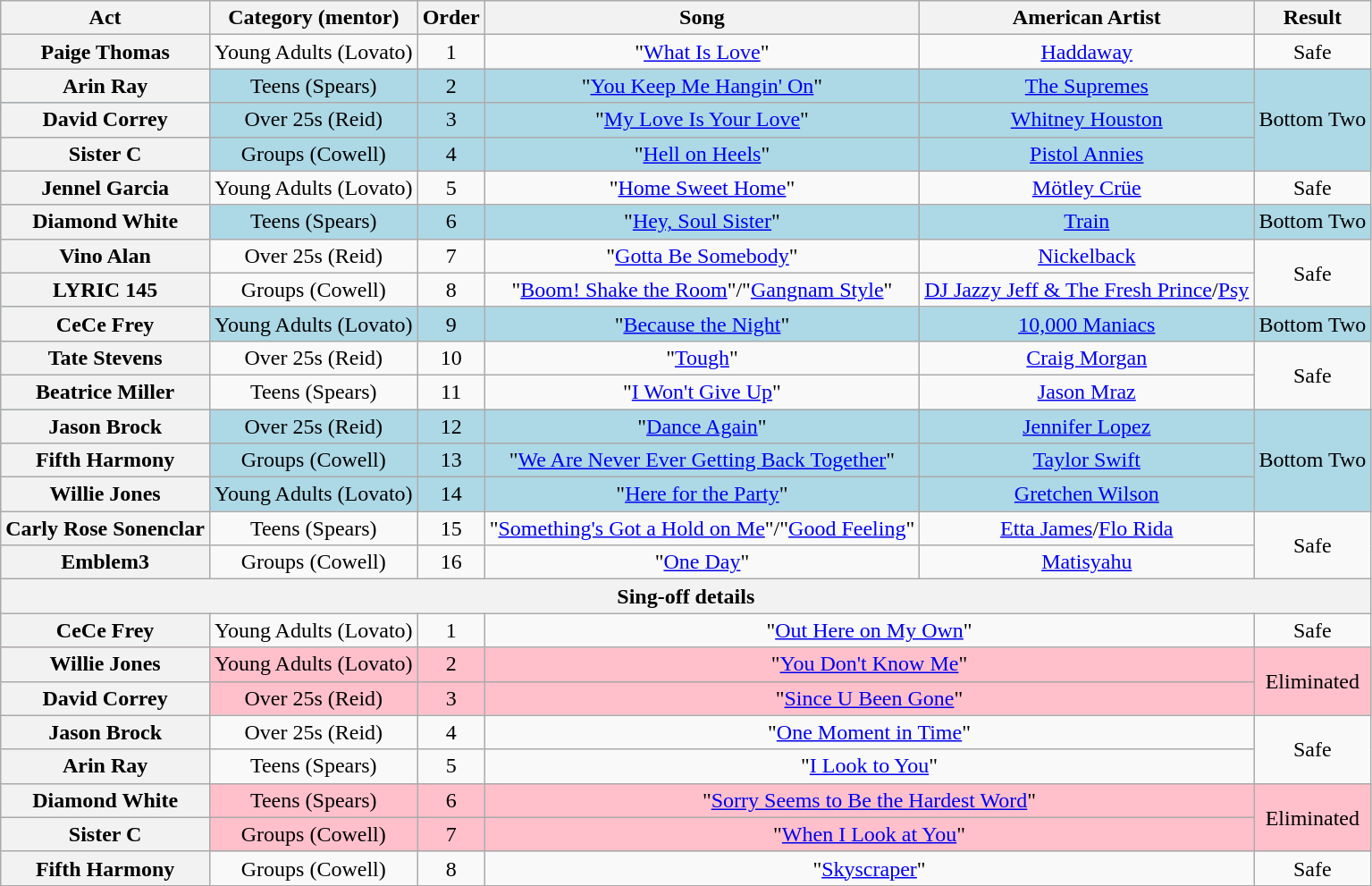<table class="wikitable plainrowheaders" style="text-align:center;">
<tr>
<th scope="col">Act</th>
<th scope="col">Category (mentor)</th>
<th scope="col">Order</th>
<th scope="col">Song</th>
<th scope="col">American Artist</th>
<th scope="col">Result</th>
</tr>
<tr>
<th scope="row">Paige Thomas</th>
<td>Young Adults (Lovato)</td>
<td>1</td>
<td>"<a href='#'>What Is Love</a>"</td>
<td><a href='#'>Haddaway</a></td>
<td>Safe</td>
</tr>
<tr style="background:lightblue;">
<th scope="row">Arin Ray</th>
<td>Teens (Spears)</td>
<td>2</td>
<td>"<a href='#'>You Keep Me Hangin' On</a>"</td>
<td><a href='#'>The Supremes</a></td>
<td rowspan=3>Bottom Two</td>
</tr>
<tr style="background:lightblue;">
<th scope="row">David Correy</th>
<td>Over 25s (Reid)</td>
<td>3</td>
<td>"<a href='#'>My Love Is Your Love</a>"</td>
<td><a href='#'>Whitney Houston</a></td>
</tr>
<tr style="background:lightblue;">
<th scope="row">Sister C</th>
<td>Groups (Cowell)</td>
<td>4</td>
<td>"<a href='#'>Hell on Heels</a>"</td>
<td><a href='#'>Pistol Annies</a></td>
</tr>
<tr>
<th scope="row">Jennel Garcia</th>
<td>Young Adults (Lovato)</td>
<td>5</td>
<td>"<a href='#'>Home Sweet Home</a>"</td>
<td><a href='#'>Mötley Crüe</a></td>
<td>Safe</td>
</tr>
<tr style="background:lightblue;">
<th scope="row">Diamond White</th>
<td>Teens (Spears)</td>
<td>6</td>
<td>"<a href='#'>Hey, Soul Sister</a>"</td>
<td><a href='#'>Train</a></td>
<td>Bottom Two</td>
</tr>
<tr>
<th scope="row">Vino Alan</th>
<td>Over 25s (Reid)</td>
<td>7</td>
<td>"<a href='#'>Gotta Be Somebody</a>"</td>
<td><a href='#'>Nickelback</a></td>
<td rowspan=2>Safe</td>
</tr>
<tr>
<th scope="row">LYRIC 145</th>
<td>Groups (Cowell)</td>
<td>8</td>
<td>"<a href='#'>Boom! Shake the Room</a>"/"<a href='#'>Gangnam Style</a>"</td>
<td><a href='#'>DJ Jazzy Jeff & The Fresh Prince</a>/<a href='#'>Psy</a></td>
</tr>
<tr style="background:lightblue;">
<th scope="row">CeCe Frey</th>
<td>Young Adults (Lovato)</td>
<td>9</td>
<td>"<a href='#'>Because the Night</a>"</td>
<td><a href='#'>10,000 Maniacs</a></td>
<td>Bottom Two</td>
</tr>
<tr>
<th scope="row">Tate Stevens</th>
<td>Over 25s (Reid)</td>
<td>10</td>
<td>"<a href='#'>Tough</a>"</td>
<td><a href='#'>Craig Morgan</a></td>
<td rowspan=2>Safe</td>
</tr>
<tr>
<th scope="row">Beatrice Miller</th>
<td>Teens (Spears)</td>
<td>11</td>
<td>"<a href='#'>I Won't Give Up</a>"</td>
<td><a href='#'>Jason Mraz</a></td>
</tr>
<tr style="background:lightblue;">
<th scope="row">Jason Brock</th>
<td>Over 25s (Reid)</td>
<td>12</td>
<td>"<a href='#'>Dance Again</a>"</td>
<td><a href='#'>Jennifer Lopez</a></td>
<td rowspan=3>Bottom Two</td>
</tr>
<tr style="background:lightblue;">
<th scope="row">Fifth Harmony</th>
<td>Groups (Cowell)</td>
<td>13</td>
<td>"<a href='#'>We Are Never Ever Getting Back Together</a>"</td>
<td><a href='#'>Taylor Swift</a></td>
</tr>
<tr style="background:lightblue;">
<th scope="row">Willie Jones</th>
<td>Young Adults (Lovato)</td>
<td>14</td>
<td>"<a href='#'>Here for the Party</a>"</td>
<td><a href='#'>Gretchen Wilson</a></td>
</tr>
<tr>
<th scope="row">Carly Rose Sonenclar</th>
<td>Teens (Spears)</td>
<td>15</td>
<td>"<a href='#'>Something's Got a Hold on Me</a>"/"<a href='#'>Good Feeling</a>"</td>
<td><a href='#'>Etta James</a>/<a href='#'>Flo Rida</a></td>
<td rowspan=2>Safe</td>
</tr>
<tr>
<th scope="row">Emblem3</th>
<td>Groups (Cowell)</td>
<td>16</td>
<td>"<a href='#'>One Day</a>"</td>
<td><a href='#'>Matisyahu</a></td>
</tr>
<tr>
<th colspan="6">Sing-off details</th>
</tr>
<tr>
<th scope="row">CeCe Frey</th>
<td>Young Adults (Lovato)</td>
<td>1</td>
<td colspan="2">"<a href='#'>Out Here on My Own</a>"</td>
<td>Safe</td>
</tr>
<tr style="background:pink;">
<th scope="row">Willie Jones</th>
<td>Young Adults (Lovato)</td>
<td>2</td>
<td colspan="2">"<a href='#'>You Don't Know Me</a>"</td>
<td rowspan=2>Eliminated</td>
</tr>
<tr>
<th scope="row">David Correy</th>
<td style="background:pink;">Over 25s (Reid)</td>
<td style="background:pink;">3</td>
<td colspan="2" style="background:pink;">"<a href='#'>Since U Been Gone</a>"</td>
</tr>
<tr>
<th scope="row">Jason Brock</th>
<td>Over 25s (Reid)</td>
<td>4</td>
<td colspan="2">"<a href='#'>One Moment in Time</a>"</td>
<td rowspan=2>Safe</td>
</tr>
<tr>
<th scope="row">Arin Ray</th>
<td>Teens (Spears)</td>
<td>5</td>
<td colspan="2">"<a href='#'>I Look to You</a>"</td>
</tr>
<tr style="background:pink;">
<th scope="row">Diamond White</th>
<td>Teens (Spears)</td>
<td>6</td>
<td colspan="2">"<a href='#'>Sorry Seems to Be the Hardest Word</a>"</td>
<td rowspan=2>Eliminated</td>
</tr>
<tr>
<th scope="row">Sister C</th>
<td style="background:pink;">Groups (Cowell)</td>
<td style="background:pink;">7</td>
<td colspan="2" style="background:pink;">"<a href='#'>When I Look at You</a>"</td>
</tr>
<tr>
<th scope="row">Fifth Harmony</th>
<td>Groups (Cowell)</td>
<td>8</td>
<td colspan="2">"<a href='#'>Skyscraper</a>"</td>
<td>Safe</td>
</tr>
</table>
